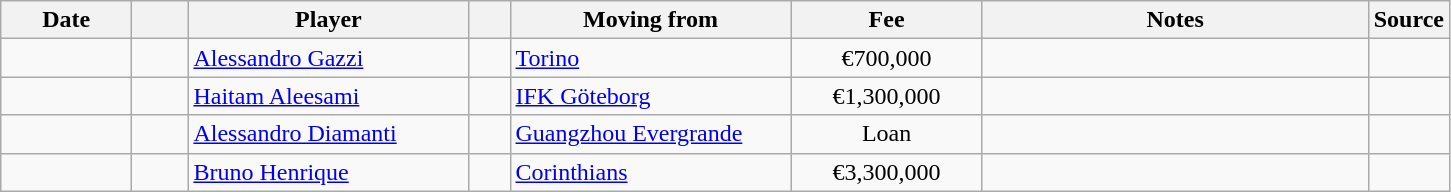<table class="wikitable sortable">
<tr>
<th style="width:80px;">Date</th>
<th style="width:30px;"></th>
<th style="width:180px;">Player</th>
<th style="width:20px;"></th>
<th style="width:180px;">Moving from</th>
<th style="width:120px;" class="unsortable">Fee</th>
<th style="width:250px;" class="unsortable">Notes</th>
<th style="width:20px;">Source</th>
</tr>
<tr>
<td></td>
<td align=center></td>
<td> <a href='#'>Alessandro Gazzi</a></td>
<td align=center></td>
<td> <a href='#'>Torino</a></td>
<td align=center>€700,000</td>
<td align=center></td>
<td></td>
</tr>
<tr>
<td></td>
<td align=center></td>
<td> <a href='#'>Haitam Aleesami</a></td>
<td align=center></td>
<td> <a href='#'>IFK Göteborg</a></td>
<td align=center>€1,300,000</td>
<td align=center></td>
<td></td>
</tr>
<tr>
<td></td>
<td align=center></td>
<td> <a href='#'>Alessandro Diamanti</a></td>
<td align=center></td>
<td> <a href='#'>Guangzhou Evergrande</a></td>
<td align=center>Loan</td>
<td align=center></td>
<td></td>
</tr>
<tr>
<td></td>
<td align=center></td>
<td> <a href='#'>Bruno Henrique</a></td>
<td align=center></td>
<td> <a href='#'>Corinthians</a></td>
<td align=center>€3,300,000</td>
<td align=center></td>
<td></td>
</tr>
</table>
